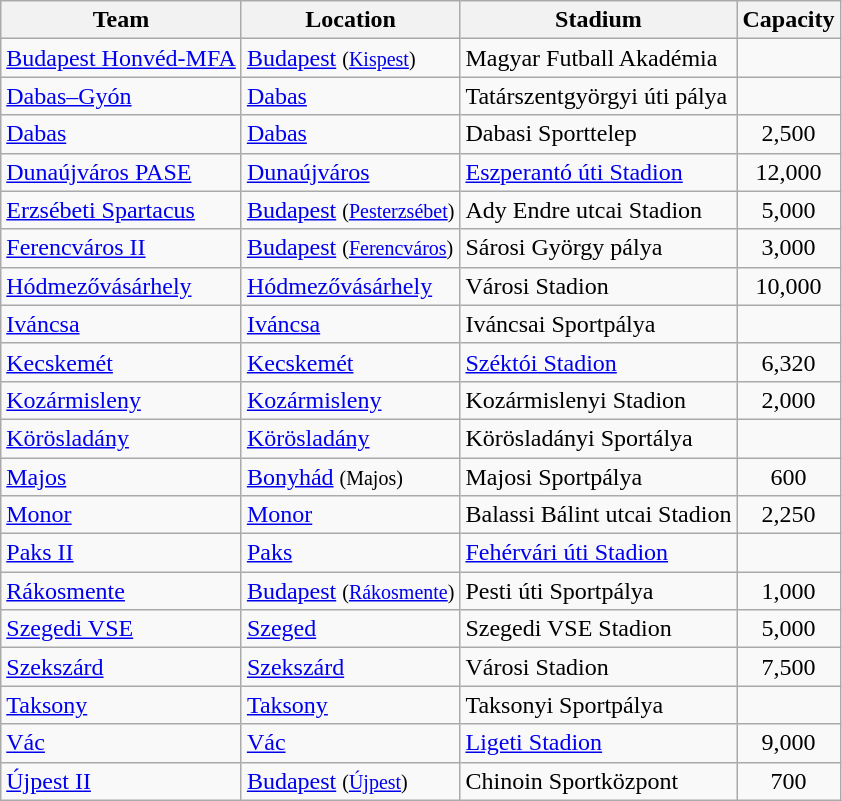<table class="wikitable sortable">
<tr>
<th>Team</th>
<th>Location</th>
<th>Stadium</th>
<th>Capacity</th>
</tr>
<tr>
<td><a href='#'>Budapest Honvéd-MFA</a></td>
<td><a href='#'>Budapest</a> <small>(<a href='#'>Kispest</a>)</small></td>
<td>Magyar Futball Akadémia</td>
<td align="center"></td>
</tr>
<tr>
<td><a href='#'>Dabas–Gyón</a></td>
<td><a href='#'>Dabas</a></td>
<td>Tatárszentgyörgyi úti pálya</td>
<td align="center"></td>
</tr>
<tr>
<td><a href='#'>Dabas</a></td>
<td><a href='#'>Dabas</a></td>
<td>Dabasi Sporttelep</td>
<td align="center">2,500</td>
</tr>
<tr>
<td><a href='#'>Dunaújváros PASE</a></td>
<td><a href='#'>Dunaújváros</a></td>
<td><a href='#'>Eszperantó úti Stadion</a></td>
<td align="center">12,000</td>
</tr>
<tr>
<td><a href='#'>Erzsébeti Spartacus</a></td>
<td><a href='#'>Budapest</a> <small>(<a href='#'>Pesterzsébet</a>)</small></td>
<td>Ady Endre utcai Stadion</td>
<td align="center">5,000</td>
</tr>
<tr>
<td><a href='#'>Ferencváros II</a></td>
<td><a href='#'>Budapest</a> <small>(<a href='#'>Ferencváros</a>)</small></td>
<td>Sárosi György pálya</td>
<td align="center">3,000</td>
</tr>
<tr>
<td><a href='#'>Hódmezővásárhely</a></td>
<td><a href='#'>Hódmezővásárhely</a></td>
<td>Városi Stadion</td>
<td align="center">10,000</td>
</tr>
<tr>
<td><a href='#'>Iváncsa</a></td>
<td><a href='#'>Iváncsa</a></td>
<td>Iváncsai Sportpálya</td>
<td align="center"></td>
</tr>
<tr>
<td><a href='#'>Kecskemét</a></td>
<td><a href='#'>Kecskemét</a></td>
<td><a href='#'>Széktói Stadion</a></td>
<td align="center">6,320</td>
</tr>
<tr>
<td><a href='#'>Kozármisleny</a></td>
<td><a href='#'>Kozármisleny</a></td>
<td>Kozármislenyi Stadion</td>
<td align="center">2,000</td>
</tr>
<tr>
<td><a href='#'>Körösladány</a></td>
<td><a href='#'>Körösladány</a></td>
<td>Körösladányi Sportálya</td>
<td align="center"></td>
</tr>
<tr>
<td><a href='#'>Majos</a></td>
<td><a href='#'>Bonyhád</a> <small>(Majos)</small></td>
<td>Majosi Sportpálya</td>
<td align="center">600</td>
</tr>
<tr>
<td><a href='#'>Monor</a></td>
<td><a href='#'>Monor</a></td>
<td>Balassi Bálint utcai Stadion</td>
<td align="center">2,250</td>
</tr>
<tr>
<td><a href='#'>Paks II</a></td>
<td><a href='#'>Paks</a></td>
<td><a href='#'>Fehérvári úti Stadion</a></td>
<td align="center"></td>
</tr>
<tr>
<td><a href='#'>Rákosmente</a></td>
<td><a href='#'>Budapest</a> <small>(<a href='#'>Rákosmente</a>)</small></td>
<td>Pesti úti Sportpálya</td>
<td align="center">1,000</td>
</tr>
<tr>
<td><a href='#'>Szegedi VSE</a></td>
<td><a href='#'>Szeged</a></td>
<td>Szegedi VSE Stadion</td>
<td align="center">5,000</td>
</tr>
<tr>
<td><a href='#'>Szekszárd</a></td>
<td><a href='#'>Szekszárd</a></td>
<td>Városi Stadion</td>
<td align="center">7,500</td>
</tr>
<tr>
<td><a href='#'>Taksony</a></td>
<td><a href='#'>Taksony</a></td>
<td>Taksonyi Sportpálya</td>
<td align="center"></td>
</tr>
<tr>
<td><a href='#'>Vác</a></td>
<td><a href='#'>Vác</a></td>
<td><a href='#'>Ligeti Stadion</a></td>
<td align="center">9,000</td>
</tr>
<tr>
<td><a href='#'>Újpest II</a></td>
<td><a href='#'>Budapest</a> <small>(<a href='#'>Újpest</a>)</small></td>
<td>Chinoin Sportközpont</td>
<td align="center">700</td>
</tr>
</table>
